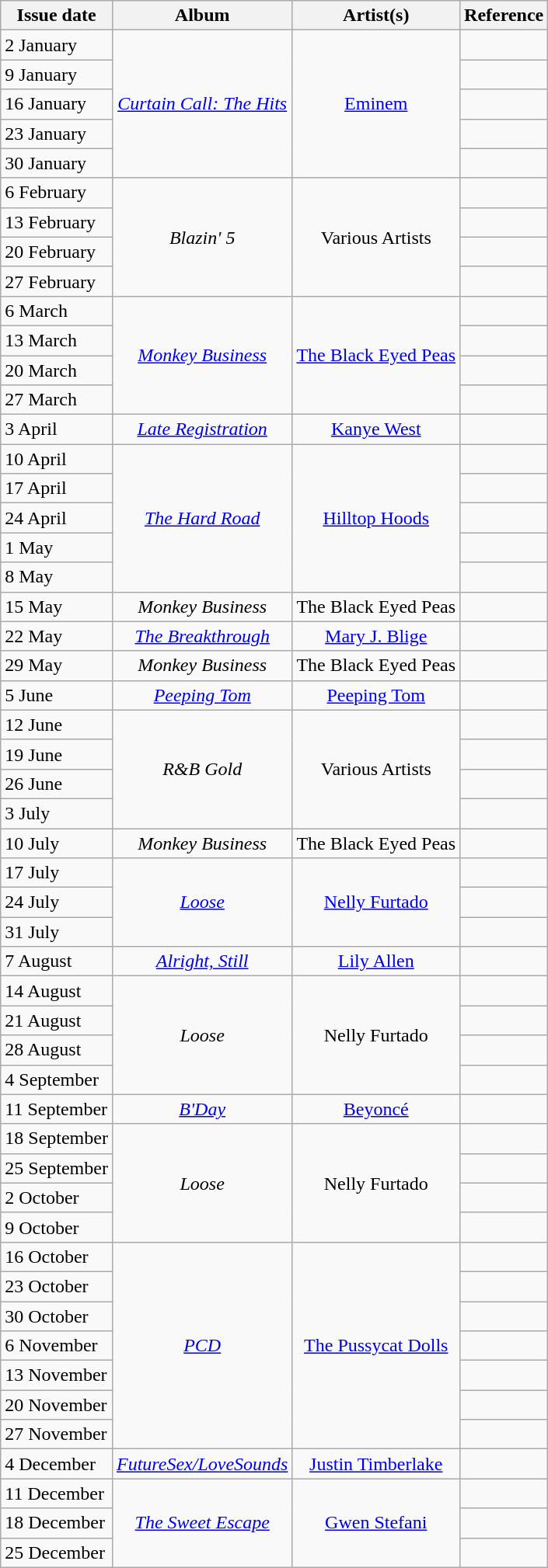<table class="wikitable">
<tr>
<th>Issue date</th>
<th>Album</th>
<th>Artist(s)</th>
<th>Reference</th>
</tr>
<tr>
<td align="left">2 January</td>
<td align="center" rowspan="5"><em><a href='#'>Curtain Call: The Hits</a></em></td>
<td align="center" rowspan="5"><a href='#'>Eminem</a></td>
<td align="center"></td>
</tr>
<tr>
<td align="left">9 January</td>
<td align="center"></td>
</tr>
<tr>
<td align="left">16 January</td>
<td align="center"></td>
</tr>
<tr>
<td align="left">23 January</td>
<td align="center"></td>
</tr>
<tr>
<td align="left">30 January</td>
<td align="center"></td>
</tr>
<tr>
<td align="left">6 February</td>
<td align="center" rowspan="4"><em>Blazin' 5</em></td>
<td align="center" rowspan="4">Various Artists</td>
<td align="center"></td>
</tr>
<tr>
<td align="left">13 February</td>
<td align="center"></td>
</tr>
<tr>
<td align="left">20 February</td>
<td align="center"></td>
</tr>
<tr>
<td align="left">27 February</td>
<td align="center"></td>
</tr>
<tr>
<td align="left">6 March</td>
<td align="center" rowspan="4"><em><a href='#'>Monkey Business</a></em></td>
<td align="center" rowspan="4"><a href='#'>The Black Eyed Peas</a></td>
<td align="center"></td>
</tr>
<tr>
<td align="left">13 March</td>
<td align="center"></td>
</tr>
<tr>
<td align="left">20 March</td>
<td align="center"></td>
</tr>
<tr>
<td align="left">27 March</td>
<td align="center"></td>
</tr>
<tr>
<td align="left">3 April</td>
<td align="center"><em><a href='#'>Late Registration</a></em></td>
<td align="center"><a href='#'>Kanye West</a></td>
<td align="center"></td>
</tr>
<tr>
<td align="left">10 April</td>
<td align="center" rowspan="5"><em><a href='#'>The Hard Road</a></em></td>
<td align="center" rowspan="5"><a href='#'>Hilltop Hoods</a></td>
<td align="center"></td>
</tr>
<tr>
<td align="left">17 April</td>
<td align="center"></td>
</tr>
<tr>
<td align="left">24 April</td>
<td align="center"></td>
</tr>
<tr>
<td align="left">1 May</td>
<td align="center"></td>
</tr>
<tr>
<td align="left">8 May</td>
<td align="center"></td>
</tr>
<tr>
<td align="left">15 May</td>
<td align="center"><em>Monkey Business</em></td>
<td align="center">The Black Eyed Peas</td>
<td align="center"></td>
</tr>
<tr>
<td align="left">22 May</td>
<td align="center"><em><a href='#'>The Breakthrough</a></em></td>
<td align="center"><a href='#'>Mary J. Blige</a></td>
<td align="center"></td>
</tr>
<tr>
<td align="left">29 May</td>
<td align="center"><em>Monkey Business</em></td>
<td align="center">The Black Eyed Peas</td>
<td align="center"></td>
</tr>
<tr>
<td align="left">5 June</td>
<td align="center"><em><a href='#'>Peeping Tom</a></em></td>
<td align="center"><a href='#'>Peeping Tom</a></td>
<td align="center"></td>
</tr>
<tr>
<td align="left">12 June</td>
<td align="center" rowspan="4"><em>R&B Gold</em></td>
<td align="center" rowspan="4">Various Artists</td>
<td align="center"></td>
</tr>
<tr>
<td align="left">19 June</td>
<td align="center"></td>
</tr>
<tr>
<td align="left">26 June</td>
<td align="center"></td>
</tr>
<tr>
<td align="left">3 July</td>
<td align="center"></td>
</tr>
<tr>
<td align="left">10 July</td>
<td align="center"><em>Monkey Business</em></td>
<td align="center">The Black Eyed Peas</td>
<td align="center"></td>
</tr>
<tr>
<td align="left">17 July</td>
<td align="center" rowspan="3"><em><a href='#'>Loose</a></em></td>
<td align="center" rowspan="3"><a href='#'>Nelly Furtado</a></td>
<td align="center"></td>
</tr>
<tr>
<td align="left">24 July</td>
<td align="center"></td>
</tr>
<tr>
<td align="left">31 July</td>
<td align="center"></td>
</tr>
<tr>
<td align="left">7 August</td>
<td align="center"><em><a href='#'>Alright, Still</a></em></td>
<td align="center"><a href='#'>Lily Allen</a></td>
<td align="center"></td>
</tr>
<tr>
<td align="left">14 August</td>
<td align="center" rowspan="4"><em>Loose</em></td>
<td align="center" rowspan="4">Nelly Furtado</td>
<td align="center"></td>
</tr>
<tr>
<td align="left">21 August</td>
<td align="center"></td>
</tr>
<tr>
<td align="left">28 August</td>
<td align="center"></td>
</tr>
<tr>
<td align="left">4 September</td>
<td align="center"></td>
</tr>
<tr>
<td align="left">11 September</td>
<td align="center"><em><a href='#'>B'Day</a></em></td>
<td align="center"><a href='#'>Beyoncé</a></td>
<td align="center"></td>
</tr>
<tr>
<td align="left">18 September</td>
<td align="center" rowspan="4"><em>Loose</em></td>
<td align="center" rowspan="4">Nelly Furtado</td>
<td align="center"></td>
</tr>
<tr>
<td align="left">25 September</td>
<td align="center"></td>
</tr>
<tr>
<td align="left">2 October</td>
<td align="center"></td>
</tr>
<tr>
<td align="left">9 October</td>
<td align="center"></td>
</tr>
<tr>
<td align="left">16 October</td>
<td align="center" rowspan="7"><em><a href='#'>PCD</a></em></td>
<td align="center" rowspan="7"><a href='#'>The Pussycat Dolls</a></td>
<td align="center"></td>
</tr>
<tr>
<td align="left">23 October</td>
<td align="center"></td>
</tr>
<tr>
<td align="left">30 October</td>
<td align="center"></td>
</tr>
<tr>
<td align="left">6 November</td>
<td align="center"></td>
</tr>
<tr>
<td align="left">13 November</td>
<td align="center"></td>
</tr>
<tr>
<td align="left">20 November</td>
<td align="center"></td>
</tr>
<tr>
<td align="left">27 November</td>
<td align="center"></td>
</tr>
<tr>
<td align="left">4 December</td>
<td align="center"><em><a href='#'>FutureSex/LoveSounds</a></em></td>
<td align="center"><a href='#'>Justin Timberlake</a></td>
<td align="center"></td>
</tr>
<tr>
<td align="left">11 December</td>
<td align="center" rowspan="3"><em><a href='#'>The Sweet Escape</a></em></td>
<td align="center" rowspan="3"><a href='#'>Gwen Stefani</a></td>
<td align="center"></td>
</tr>
<tr>
<td align="left">18 December</td>
<td align="center"></td>
</tr>
<tr>
<td align="left">25 December</td>
<td align="center"></td>
</tr>
</table>
